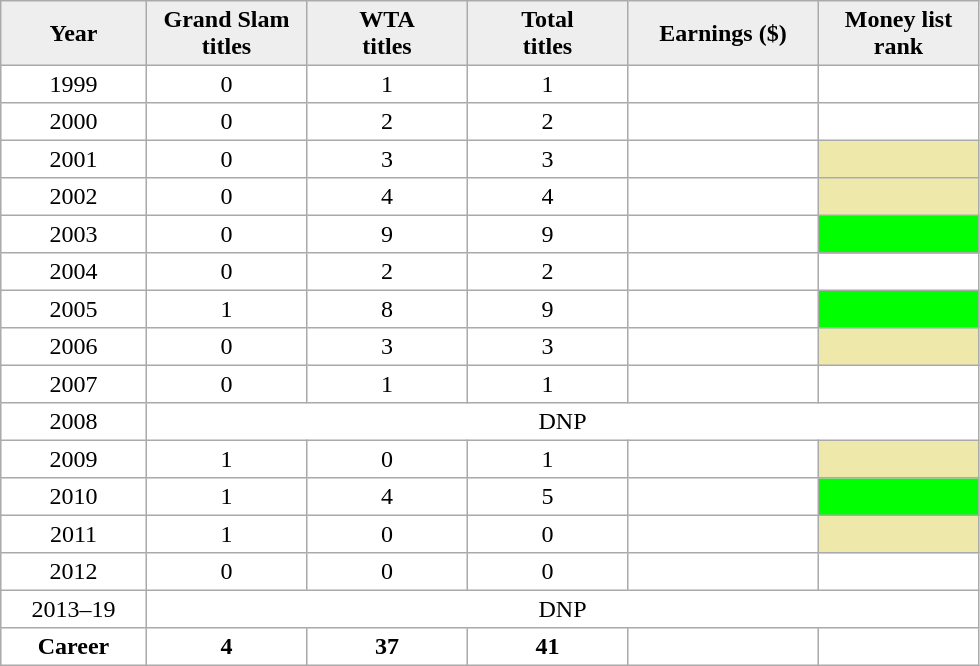<table cellpadding=3 cellspacing=0 border=1 style=border:#aaa;solid:1px;border-collapse:collapse;text-align:center;>
<tr style=background:#eee;font-weight:bold>
<td width="90">Year</td>
<td width="100">Grand Slam <br>titles</td>
<td width="100">WTA <br>titles</td>
<td width="100">Total <br>titles</td>
<td width="120">Earnings ($)</td>
<td width="100">Money list rank</td>
</tr>
<tr>
<td>1999</td>
<td>0</td>
<td>1</td>
<td>1</td>
<td align=right></td>
<td></td>
</tr>
<tr>
<td>2000</td>
<td>0</td>
<td>2</td>
<td>2</td>
<td align=right></td>
<td></td>
</tr>
<tr>
<td>2001</td>
<td>0</td>
<td>3</td>
<td>3</td>
<td align=right></td>
<td bgcolor=eee8aa></td>
</tr>
<tr>
<td>2002</td>
<td>0</td>
<td>4</td>
<td>4</td>
<td align=right></td>
<td bgcolor=eee8aa></td>
</tr>
<tr>
<td>2003</td>
<td>0</td>
<td>9</td>
<td>9</td>
<td align=right></td>
<td bgcolor=00ff00></td>
</tr>
<tr>
<td>2004</td>
<td>0</td>
<td>2</td>
<td>2</td>
<td align=right></td>
<td></td>
</tr>
<tr>
<td>2005</td>
<td>1</td>
<td>8</td>
<td>9</td>
<td align=right></td>
<td bgcolor=00FF00></td>
</tr>
<tr>
<td>2006</td>
<td>0</td>
<td>3</td>
<td>3</td>
<td align=right></td>
<td bgcolor=eee8aa></td>
</tr>
<tr>
<td>2007</td>
<td>0</td>
<td>1</td>
<td>1</td>
<td align=right></td>
<td></td>
</tr>
<tr>
<td>2008</td>
<td colspan=10>DNP</td>
</tr>
<tr>
<td>2009</td>
<td>1</td>
<td>0</td>
<td>1</td>
<td align=right></td>
<td bgcolor=eee8aa></td>
</tr>
<tr>
<td>2010</td>
<td>1</td>
<td>4</td>
<td>5</td>
<td align=right></td>
<td bgcolor=00FF00></td>
</tr>
<tr>
<td>2011</td>
<td>1</td>
<td>0</td>
<td>0</td>
<td align=right></td>
<td bgcolor=eee8aa></td>
</tr>
<tr>
<td>2012</td>
<td>0</td>
<td>0</td>
<td>0</td>
<td align=right></td>
<td></td>
</tr>
<tr>
<td>2013–19</td>
<td colspan=10>DNP</td>
</tr>
<tr>
<th>Career</th>
<th>4</th>
<th>37</th>
<th>41</th>
<th align=right></th>
<th></th>
</tr>
</table>
